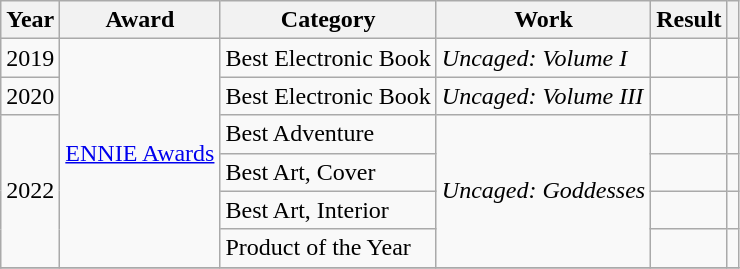<table class="wikitable sortable">
<tr>
<th>Year</th>
<th>Award</th>
<th>Category</th>
<th>Work</th>
<th>Result</th>
<th class="unsortable"></th>
</tr>
<tr>
<td>2019</td>
<td rowspan="6"><a href='#'>ENNIE Awards</a></td>
<td>Best Electronic Book</td>
<td><em>Uncaged: Volume I</em></td>
<td></td>
<td></td>
</tr>
<tr>
<td>2020</td>
<td>Best Electronic Book</td>
<td><em>Uncaged: Volume III</em></td>
<td></td>
<td></td>
</tr>
<tr>
<td rowspan="4">2022</td>
<td>Best Adventure</td>
<td rowspan="4"><em>Uncaged: Goddesses</em></td>
<td></td>
<td></td>
</tr>
<tr>
<td>Best Art, Cover</td>
<td></td>
<td></td>
</tr>
<tr>
<td>Best Art, Interior</td>
<td></td>
<td></td>
</tr>
<tr>
<td>Product of the Year</td>
<td></td>
<td></td>
</tr>
<tr>
</tr>
</table>
